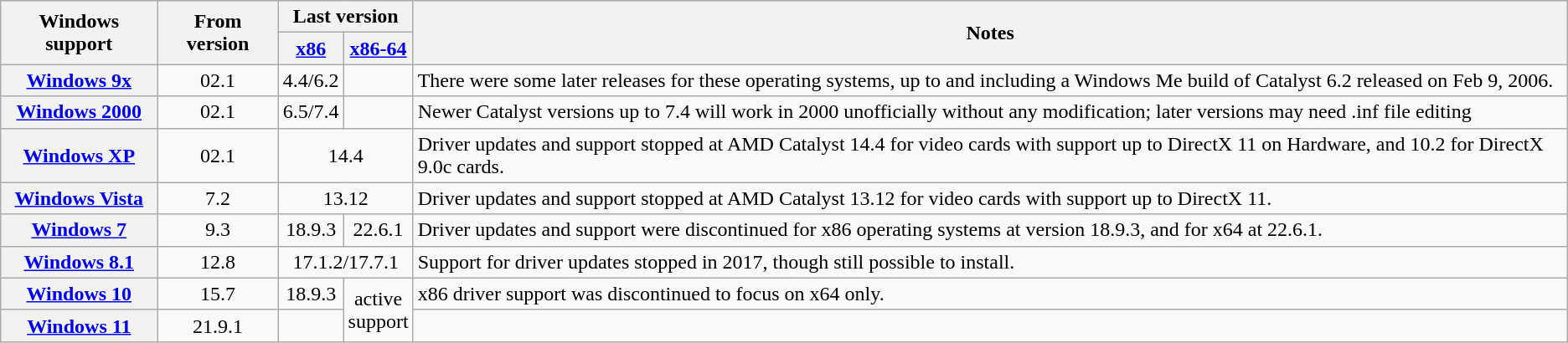<table class="wikitable" style="text-align:center;">
<tr>
<th rowspan="2">Windows support</th>
<th rowspan="2">From version</th>
<th colspan="2">Last version</th>
<th rowspan="2">Notes</th>
</tr>
<tr>
<th><a href='#'>x86</a></th>
<th><a href='#'>x86-64</a></th>
</tr>
<tr>
<th><a href='#'>Windows 9x</a></th>
<td>02.1</td>
<td>4.4/6.2</td>
<td></td>
<td style="text-align:left;">There were some later releases for these operating systems, up to and including a Windows Me build of Catalyst 6.2 released on Feb 9, 2006.</td>
</tr>
<tr>
<th><a href='#'>Windows 2000</a></th>
<td>02.1</td>
<td>6.5/7.4</td>
<td></td>
<td style="text-align:left;">Newer Catalyst versions up to 7.4 will work in 2000 unofficially without any modification; later versions may need .inf file editing</td>
</tr>
<tr>
<th><a href='#'>Windows XP</a></th>
<td>02.1</td>
<td colspan="2">14.4</td>
<td style="text-align:left;">Driver updates and support stopped at AMD Catalyst 14.4 for video cards with support up to DirectX 11 on Hardware, and 10.2 for DirectX 9.0c cards.</td>
</tr>
<tr>
<th><a href='#'>Windows Vista</a></th>
<td>7.2</td>
<td colspan="2">13.12</td>
<td style="text-align:left;">Driver updates and support stopped at AMD Catalyst 13.12 for video cards with support up to DirectX 11.</td>
</tr>
<tr>
<th><a href='#'>Windows 7</a></th>
<td>9.3</td>
<td>18.9.3</td>
<td>22.6.1</td>
<td style="text-align:left;">Driver updates and support were discontinued for x86 operating systems at version 18.9.3, and for x64 at 22.6.1.</td>
</tr>
<tr>
<th><a href='#'>Windows 8.1</a></th>
<td>12.8</td>
<td colspan="2">17.1.2/17.7.1</td>
<td style="text-align:left;">Support for driver updates stopped in 2017, though still possible to install.</td>
</tr>
<tr>
<th><a href='#'>Windows 10</a></th>
<td>15.7</td>
<td>18.9.3</td>
<td rowspan="2">active<br>support</td>
<td style="text-align:left;">x86 driver support was discontinued to focus on x64 only.</td>
</tr>
<tr>
<th><a href='#'>Windows 11</a></th>
<td>21.9.1</td>
<td></td>
<td></td>
</tr>
</table>
